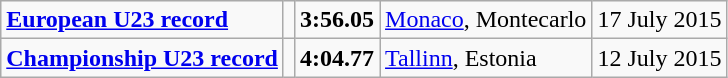<table class="wikitable">
<tr>
<td><strong><a href='#'>European U23 record</a></strong></td>
<td></td>
<td><strong>3:56.05</strong></td>
<td><a href='#'>Monaco</a>, Montecarlo</td>
<td>17 July 2015</td>
</tr>
<tr>
<td><strong><a href='#'>Championship U23 record</a></strong></td>
<td></td>
<td><strong>4:04.77</strong></td>
<td><a href='#'>Tallinn</a>, Estonia</td>
<td>12 July 2015</td>
</tr>
</table>
